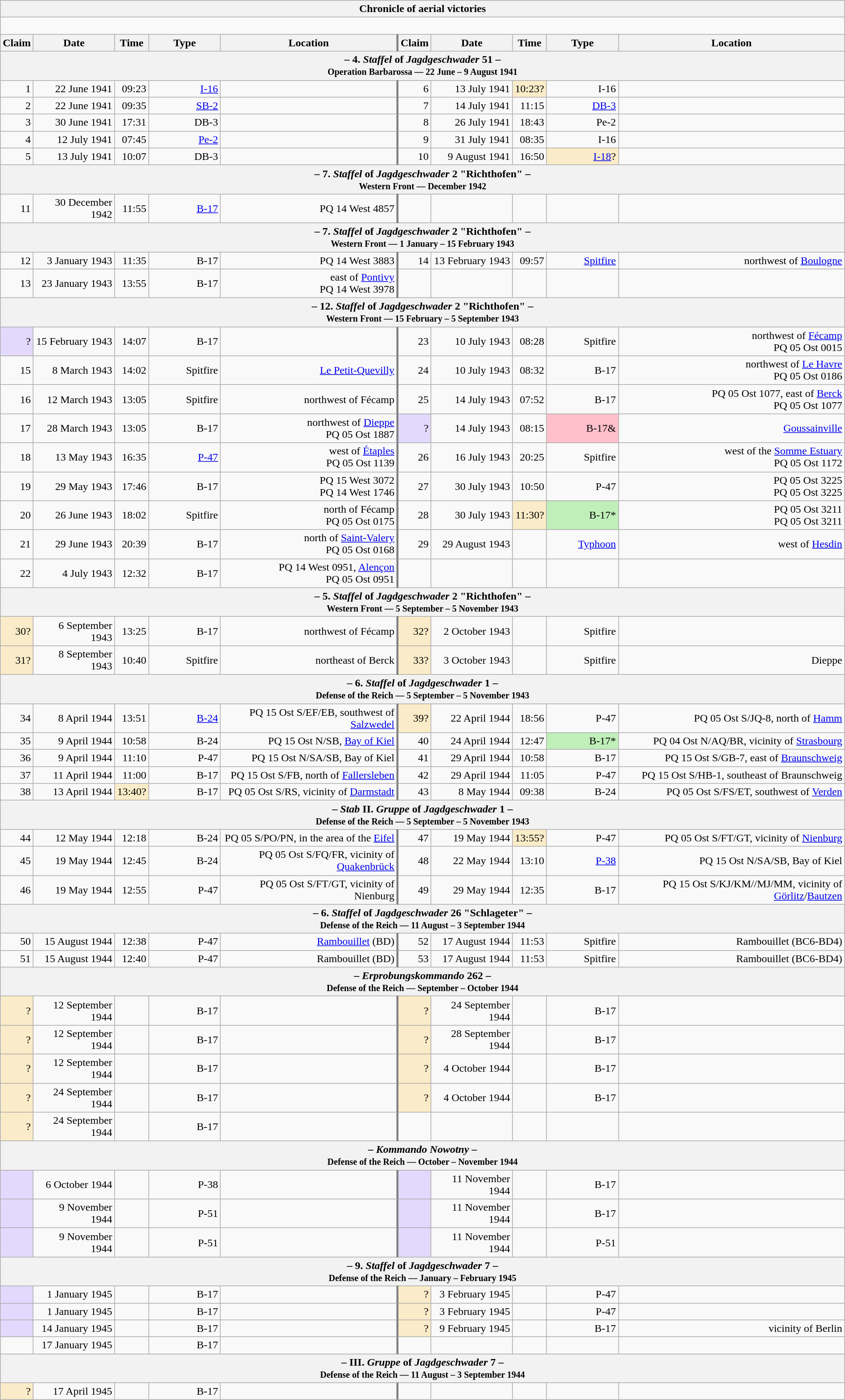<table class="wikitable plainrowheaders collapsible" style="margin-left: auto; margin-right: auto; border: none; text-align:right; width: 100%;">
<tr>
<th colspan="10">Chronicle of aerial victories</th>
</tr>
<tr>
<td colspan="10" style="text-align: left;"><br>


</td>
</tr>
<tr>
<th scope="col">Claim</th>
<th scope="col">Date</th>
<th scope="col">Time</th>
<th scope="col" width="100px">Type</th>
<th scope="col">Location</th>
<th scope="col" style="border-left: 3px solid grey;">Claim</th>
<th scope="col">Date</th>
<th scope="col">Time</th>
<th scope="col" width="100px">Type</th>
<th scope="col">Location</th>
</tr>
<tr>
<th colspan="10">– 4. <em>Staffel</em> of <em>Jagdgeschwader</em> 51 –<br><small>Operation Barbarossa — 22 June – 9 August 1941</small></th>
</tr>
<tr>
<td>1</td>
<td>22 June 1941</td>
<td>09:23</td>
<td><a href='#'>I-16</a></td>
<td></td>
<td style="border-left: 3px solid grey;">6</td>
<td>13 July 1941</td>
<td style="background:#faecc8">10:23?</td>
<td>I-16</td>
<td></td>
</tr>
<tr>
<td>2</td>
<td>22 June 1941</td>
<td>09:35</td>
<td><a href='#'>SB-2</a></td>
<td></td>
<td style="border-left: 3px solid grey;">7</td>
<td>14 July 1941</td>
<td>11:15</td>
<td><a href='#'>DB-3</a></td>
<td></td>
</tr>
<tr>
<td>3</td>
<td>30 June 1941</td>
<td>17:31</td>
<td>DB-3</td>
<td></td>
<td style="border-left: 3px solid grey;">8</td>
<td>26 July 1941</td>
<td>18:43</td>
<td>Pe-2</td>
<td></td>
</tr>
<tr>
<td>4</td>
<td>12 July 1941</td>
<td>07:45</td>
<td><a href='#'>Pe-2</a></td>
<td></td>
<td style="border-left: 3px solid grey;">9</td>
<td>31 July 1941</td>
<td>08:35</td>
<td>I-16</td>
<td></td>
</tr>
<tr>
<td>5</td>
<td>13 July 1941</td>
<td>10:07</td>
<td>DB-3</td>
<td></td>
<td style="border-left: 3px solid grey;">10</td>
<td>9 August 1941</td>
<td>16:50</td>
<td style="background:#faecc8"><a href='#'>I-18</a>?</td>
<td></td>
</tr>
<tr>
<th colspan="10">– 7. <em>Staffel</em> of <em>Jagdgeschwader</em> 2 "Richthofen" –<br><small>Western Front — December 1942</small></th>
</tr>
<tr>
<td>11</td>
<td>30 December 1942</td>
<td>11:55</td>
<td><a href='#'>B-17</a></td>
<td>PQ 14 West 4857</td>
<td style="border-left: 3px solid grey;"></td>
<td></td>
<td></td>
<td></td>
<td></td>
</tr>
<tr>
<th colspan="10">– 7. <em>Staffel</em> of <em>Jagdgeschwader</em> 2 "Richthofen" –<br><small>Western Front — 1 January – 15 February 1943</small></th>
</tr>
<tr>
<td>12</td>
<td>3 January 1943</td>
<td>11:35</td>
<td>B-17</td>
<td>PQ 14 West 3883</td>
<td style="border-left: 3px solid grey;">14</td>
<td>13 February 1943</td>
<td>09:57</td>
<td><a href='#'>Spitfire</a></td>
<td>northwest of <a href='#'>Boulogne</a></td>
</tr>
<tr>
<td>13</td>
<td>23 January 1943</td>
<td>13:55</td>
<td>B-17</td>
<td>east of <a href='#'>Pontivy</a><br>PQ 14 West 3978</td>
<td style="border-left: 3px solid grey;"></td>
<td></td>
<td></td>
<td></td>
<td></td>
</tr>
<tr>
<th colspan="10">– 12. <em>Staffel</em> of <em>Jagdgeschwader</em> 2 "Richthofen" –<br><small>Western Front — 15 February – 5 September 1943</small></th>
</tr>
<tr>
<td style="background:#e3d9ff;">?</td>
<td>15 February 1943</td>
<td>14:07</td>
<td>B-17</td>
<td></td>
<td style="border-left: 3px solid grey;">23</td>
<td>10 July 1943</td>
<td>08:28</td>
<td>Spitfire</td>
<td>northwest of <a href='#'>Fécamp</a><br>PQ 05 Ost 0015</td>
</tr>
<tr>
<td>15</td>
<td>8 March 1943</td>
<td>14:02</td>
<td>Spitfire</td>
<td><a href='#'>Le Petit-Quevilly</a></td>
<td style="border-left: 3px solid grey;">24</td>
<td>10 July 1943</td>
<td>08:32</td>
<td>B-17</td>
<td>northwest of <a href='#'>Le Havre</a><br>PQ 05 Ost 0186</td>
</tr>
<tr>
<td>16</td>
<td>12 March 1943</td>
<td>13:05</td>
<td>Spitfire</td>
<td> northwest of Fécamp</td>
<td style="border-left: 3px solid grey;">25</td>
<td>14 July 1943</td>
<td>07:52</td>
<td>B-17</td>
<td>PQ 05 Ost 1077, east of <a href='#'>Berck</a><br>PQ 05 Ost 1077</td>
</tr>
<tr>
<td>17</td>
<td>28 March 1943</td>
<td>13:05</td>
<td>B-17</td>
<td>northwest of <a href='#'>Dieppe</a><br>PQ 05 Ost 1887</td>
<td style="border-left: 3px solid grey; background:#e3d9ff;">?</td>
<td>14 July 1943</td>
<td>08:15</td>
<td style="background:pink;">B-17&</td>
<td><a href='#'>Goussainville</a></td>
</tr>
<tr>
<td>18</td>
<td>13 May 1943</td>
<td>16:35</td>
<td><a href='#'>P-47</a></td>
<td>west of <a href='#'>Étaples</a><br>PQ 05 Ost 1139</td>
<td style="border-left: 3px solid grey;">26</td>
<td>16 July 1943</td>
<td>20:25</td>
<td>Spitfire</td>
<td> west of the <a href='#'>Somme Estuary</a><br>PQ 05 Ost 1172</td>
</tr>
<tr>
<td>19</td>
<td>29 May 1943</td>
<td>17:46</td>
<td>B-17</td>
<td>PQ 15 West 3072<br>PQ 14 West 1746</td>
<td style="border-left: 3px solid grey;">27</td>
<td>30 July 1943</td>
<td>10:50</td>
<td>P-47</td>
<td>PQ 05 Ost 3225<br>PQ 05 Ost 3225</td>
</tr>
<tr>
<td>20</td>
<td>26 June 1943</td>
<td>18:02</td>
<td>Spitfire</td>
<td> north of Fécamp<br>PQ 05 Ost 0175</td>
<td style="border-left: 3px solid grey;">28</td>
<td>30 July 1943</td>
<td style="background:#faecc8">11:30?</td>
<td style="background:#C0EFBA">B-17*</td>
<td>PQ 05 Ost 3211<br>PQ 05 Ost 3211</td>
</tr>
<tr>
<td>21</td>
<td>29 June 1943</td>
<td>20:39</td>
<td>B-17</td>
<td>north of <a href='#'>Saint-Valery</a><br>PQ 05 Ost 0168</td>
<td style="border-left: 3px solid grey;">29</td>
<td>29 August 1943</td>
<td></td>
<td><a href='#'>Typhoon</a></td>
<td>west of <a href='#'>Hesdin</a></td>
</tr>
<tr>
<td>22</td>
<td>4 July 1943</td>
<td>12:32</td>
<td>B-17</td>
<td>PQ 14 West 0951, <a href='#'>Alençon</a><br>PQ 05 Ost 0951</td>
<td style="border-left: 3px solid grey;"></td>
<td></td>
<td></td>
<td></td>
<td></td>
</tr>
<tr>
<th colspan="10">– 5. <em>Staffel</em> of <em>Jagdgeschwader</em> 2 "Richthofen" –<br><small>Western Front — 5 September – 5 November 1943</small></th>
</tr>
<tr>
<td style="background:#faecc8">30?</td>
<td>6 September 1943</td>
<td>13:25</td>
<td>B-17</td>
<td> northwest of Fécamp</td>
<td style="border-left: 3px solid grey; background:#faecc8">32?</td>
<td>2 October 1943</td>
<td></td>
<td>Spitfire</td>
<td></td>
</tr>
<tr>
<td style="background:#faecc8">31?</td>
<td>8 September 1943</td>
<td>10:40</td>
<td>Spitfire</td>
<td> northeast of Berck</td>
<td style="border-left: 3px solid grey; background:#faecc8">33?</td>
<td>3 October 1943</td>
<td></td>
<td>Spitfire</td>
<td>Dieppe</td>
</tr>
<tr>
<th colspan="10">– 6. <em>Staffel</em> of <em>Jagdgeschwader</em> 1 –<br><small>Defense of the Reich — 5 September – 5 November 1943</small></th>
</tr>
<tr>
<td>34</td>
<td>8 April 1944</td>
<td>13:51</td>
<td><a href='#'>B-24</a></td>
<td>PQ 15 Ost S/EF/EB, southwest of <a href='#'>Salzwedel</a></td>
<td style="border-left: 3px solid grey; background:#faecc8">39?</td>
<td>22 April 1944</td>
<td>18:56</td>
<td>P-47</td>
<td>PQ 05 Ost S/JQ-8, north of <a href='#'>Hamm</a></td>
</tr>
<tr>
<td>35</td>
<td>9 April 1944</td>
<td>10:58</td>
<td>B-24</td>
<td>PQ 15 Ost N/SB, <a href='#'>Bay of Kiel</a></td>
<td style="border-left: 3px solid grey;">40</td>
<td>24 April 1944</td>
<td>12:47</td>
<td style="background:#C0EFBA">B-17*</td>
<td>PQ 04 Ost N/AQ/BR, vicinity of <a href='#'>Strasbourg</a></td>
</tr>
<tr>
<td>36</td>
<td>9 April 1944</td>
<td>11:10</td>
<td>P-47</td>
<td>PQ 15 Ost N/SA/SB, Bay of Kiel</td>
<td style="border-left: 3px solid grey;">41</td>
<td>29 April 1944</td>
<td>10:58</td>
<td>B-17</td>
<td>PQ 15 Ost S/GB-7, east of <a href='#'>Braunschweig</a></td>
</tr>
<tr>
<td>37</td>
<td>11 April 1944</td>
<td>11:00</td>
<td>B-17</td>
<td>PQ 15 Ost S/FB,  north of <a href='#'>Fallersleben</a></td>
<td style="border-left: 3px solid grey;">42</td>
<td>29 April 1944</td>
<td>11:05</td>
<td>P-47</td>
<td>PQ 15 Ost S/HB-1, southeast of Braunschweig</td>
</tr>
<tr>
<td>38</td>
<td>13 April 1944</td>
<td style="background:#faecc8">13:40?</td>
<td>B-17</td>
<td>PQ 05 Ost S/RS, vicinity of <a href='#'>Darmstadt</a></td>
<td style="border-left: 3px solid grey;">43</td>
<td>8 May 1944</td>
<td>09:38</td>
<td>B-24</td>
<td>PQ 05 Ost S/FS/ET, southwest of <a href='#'>Verden</a></td>
</tr>
<tr>
<th colspan="10">– <em>Stab</em> II. <em>Gruppe</em> of <em>Jagdgeschwader</em> 1 –<br><small>Defense of the Reich — 5 September – 5 November 1943</small></th>
</tr>
<tr>
<td>44</td>
<td>12 May 1944</td>
<td>12:18</td>
<td>B-24</td>
<td>PQ 05 S/PO/PN, in the area of the <a href='#'>Eifel</a></td>
<td style="border-left: 3px solid grey;">47</td>
<td>19 May 1944</td>
<td style="background:#faecc8">13:55?</td>
<td>P-47</td>
<td>PQ 05 Ost S/FT/GT, vicinity of <a href='#'>Nienburg</a></td>
</tr>
<tr>
<td>45</td>
<td>19 May 1944</td>
<td>12:45</td>
<td>B-24</td>
<td>PQ 05 Ost S/FQ/FR, vicinity of <a href='#'>Quakenbrück</a></td>
<td style="border-left: 3px solid grey;">48</td>
<td>22 May 1944</td>
<td>13:10</td>
<td><a href='#'>P-38</a></td>
<td>PQ 15 Ost N/SA/SB, Bay of Kiel</td>
</tr>
<tr>
<td>46</td>
<td>19 May 1944</td>
<td>12:55</td>
<td>P-47</td>
<td>PQ 05 Ost S/FT/GT, vicinity of Nienburg</td>
<td style="border-left: 3px solid grey;">49</td>
<td>29 May 1944</td>
<td>12:35</td>
<td>B-17</td>
<td>PQ 15 Ost S/KJ/KM//MJ/MM, vicinity of <a href='#'>Görlitz</a>/<a href='#'>Bautzen</a></td>
</tr>
<tr>
<th colspan="10">– 6. <em>Staffel</em> of <em>Jagdgeschwader</em> 26 "Schlageter" –<br><small>Defense of the Reich — 11 August – 3 September 1944</small></th>
</tr>
<tr>
<td>50</td>
<td>15 August 1944</td>
<td>12:38</td>
<td>P-47</td>
<td><a href='#'>Rambouillet</a> (BD)</td>
<td style="border-left: 3px solid grey;">52</td>
<td>17 August 1944</td>
<td>11:53</td>
<td>Spitfire</td>
<td>Rambouillet (BC6-BD4)</td>
</tr>
<tr>
<td>51</td>
<td>15 August 1944</td>
<td>12:40</td>
<td>P-47</td>
<td>Rambouillet (BD)</td>
<td style="border-left: 3px solid grey;">53</td>
<td>17 August 1944</td>
<td>11:53</td>
<td>Spitfire</td>
<td>Rambouillet (BC6-BD4)</td>
</tr>
<tr>
<th colspan="10">– <em>Erprobungskommando</em> 262 –<br><small>Defense of the Reich — September – October 1944</small></th>
</tr>
<tr>
<td style="background:#faecc8">?</td>
<td>12 September 1944</td>
<td></td>
<td>B-17</td>
<td></td>
<td style="border-left: 3px solid grey; background:#faecc8">?</td>
<td>24 September 1944</td>
<td></td>
<td>B-17</td>
<td></td>
</tr>
<tr>
<td style="background:#faecc8">?</td>
<td>12 September 1944</td>
<td></td>
<td>B-17</td>
<td></td>
<td style="border-left: 3px solid grey; background:#faecc8">?</td>
<td>28 September 1944</td>
<td></td>
<td>B-17</td>
<td></td>
</tr>
<tr>
<td style="background:#faecc8">?</td>
<td>12 September 1944</td>
<td></td>
<td>B-17</td>
<td></td>
<td style="border-left: 3px solid grey; background:#faecc8">?</td>
<td>4 October 1944</td>
<td></td>
<td>B-17</td>
<td></td>
</tr>
<tr>
<td style="background:#faecc8">?</td>
<td>24 September 1944</td>
<td></td>
<td>B-17</td>
<td></td>
<td style="border-left: 3px solid grey; background:#faecc8">?</td>
<td>4 October 1944</td>
<td></td>
<td>B-17</td>
<td></td>
</tr>
<tr>
<td style="background:#faecc8">?</td>
<td>24 September 1944</td>
<td></td>
<td>B-17</td>
<td></td>
<td style="border-left: 3px solid grey;"></td>
<td></td>
<td></td>
<td></td>
<td></td>
</tr>
<tr>
<th colspan="10">– <em>Kommando Nowotny</em> –<br><small>Defense of the Reich — October – November 1944</small></th>
</tr>
<tr>
<td style="background:#e3d9ff;"></td>
<td>6 October 1944</td>
<td></td>
<td>P-38</td>
<td></td>
<td style="border-left: 3px solid grey; background:#e3d9ff;"></td>
<td>11 November 1944</td>
<td></td>
<td>B-17</td>
<td></td>
</tr>
<tr>
<td style="background:#e3d9ff;"></td>
<td>9 November 1944</td>
<td></td>
<td>P-51</td>
<td></td>
<td style="border-left: 3px solid grey; background:#e3d9ff;"></td>
<td>11 November 1944</td>
<td></td>
<td>B-17</td>
<td></td>
</tr>
<tr>
<td style="background:#e3d9ff;"></td>
<td>9 November 1944</td>
<td></td>
<td>P-51</td>
<td></td>
<td style="border-left: 3px solid grey; background:#e3d9ff;"></td>
<td>11 November 1944</td>
<td></td>
<td>P-51</td>
<td></td>
</tr>
<tr>
<th colspan="10">– 9. <em>Staffel</em> of <em>Jagdgeschwader</em> 7 –<br><small>Defense of the Reich — January – February 1945</small></th>
</tr>
<tr>
<td style="background:#e3d9ff;"></td>
<td>1 January 1945</td>
<td></td>
<td>B-17</td>
<td></td>
<td style="border-left: 3px solid grey; background:#faecc8">?</td>
<td>3 February 1945</td>
<td></td>
<td>P-47</td>
<td></td>
</tr>
<tr>
<td style="background:#e3d9ff;"></td>
<td>1 January 1945</td>
<td></td>
<td>B-17</td>
<td></td>
<td style="border-left: 3px solid grey; background:#faecc8">?</td>
<td>3 February 1945</td>
<td></td>
<td>P-47</td>
<td></td>
</tr>
<tr>
<td style="background:#e3d9ff;"></td>
<td>14 January 1945</td>
<td></td>
<td>B-17</td>
<td></td>
<td style="border-left: 3px solid grey; background:#faecc8">?</td>
<td>9 February 1945</td>
<td></td>
<td>B-17</td>
<td>vicinity of Berlin</td>
</tr>
<tr>
<td></td>
<td>17 January 1945</td>
<td></td>
<td>B-17</td>
<td></td>
<td style="border-left: 3px solid grey;"></td>
<td></td>
<td></td>
<td></td>
<td></td>
</tr>
<tr>
<th colspan="10">– III. <em>Gruppe</em> of <em>Jagdgeschwader</em> 7 –<br><small>Defense of the Reich — 11 August – 3 September 1944</small></th>
</tr>
<tr>
<td style="background:#faecc8">?</td>
<td>17 April 1945</td>
<td></td>
<td>B-17</td>
<td></td>
<td style="border-left: 3px solid grey;"></td>
<td></td>
<td></td>
<td></td>
<td></td>
</tr>
</table>
